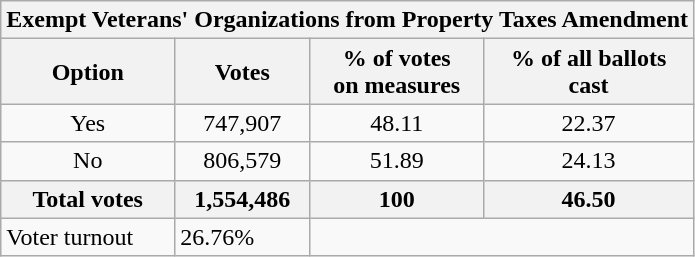<table class="wikitable">
<tr>
<th colspan=4 text align=center>Exempt Veterans' Organizations from Property Taxes Amendment</th>
</tr>
<tr>
<th>Option</th>
<th>Votes</th>
<th>% of votes<br>on measures</th>
<th>% of all ballots<br>cast</th>
</tr>
<tr>
<td text align=center>Yes</td>
<td text align=center>747,907</td>
<td text align=center>48.11</td>
<td text align=center>22.37</td>
</tr>
<tr>
<td text align=center>No</td>
<td text align=center>806,579</td>
<td text align=center>51.89</td>
<td text align=center>24.13</td>
</tr>
<tr>
<th text align=center>Total votes</th>
<th text align=center><strong>1,554,486</strong></th>
<th text align=center><strong>100</strong></th>
<th text align=center><strong>46.50</strong></th>
</tr>
<tr>
<td>Voter turnout</td>
<td>26.76%</td>
</tr>
</table>
